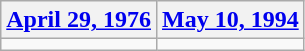<table class=wikitable>
<tr>
<th><a href='#'>April 29, 1976</a></th>
<th><a href='#'>May 10, 1994</a></th>
</tr>
<tr>
<td></td>
<td></td>
</tr>
</table>
